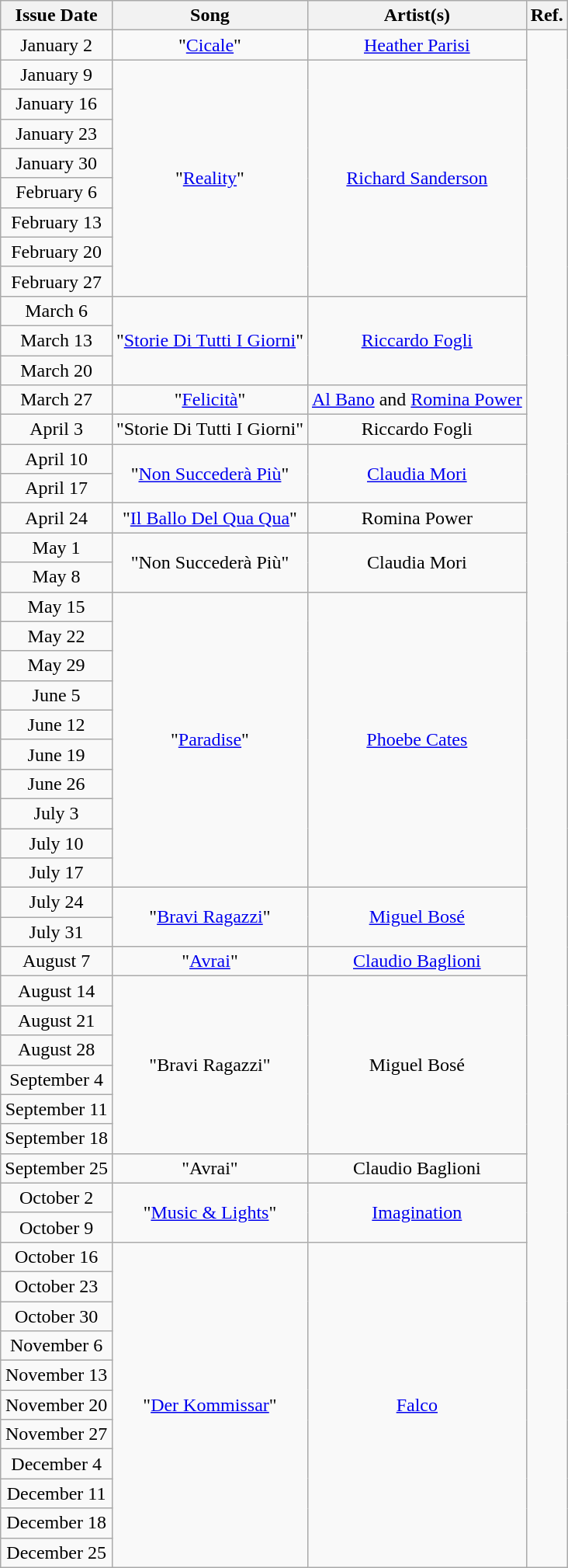<table class="wikitable plainrowheaders" style="text-align: center;">
<tr>
<th>Issue Date</th>
<th>Song</th>
<th>Artist(s)</th>
<th>Ref.</th>
</tr>
<tr>
<td>January 2</td>
<td>"<a href='#'>Cicale</a>"</td>
<td><a href='#'>Heather Parisi</a></td>
<td rowspan="52"></td>
</tr>
<tr>
<td>January 9</td>
<td rowspan="8">"<a href='#'>Reality</a>"</td>
<td rowspan="8"><a href='#'>Richard Sanderson</a></td>
</tr>
<tr>
<td>January 16</td>
</tr>
<tr>
<td>January 23</td>
</tr>
<tr>
<td>January 30</td>
</tr>
<tr>
<td>February 6</td>
</tr>
<tr>
<td>February 13</td>
</tr>
<tr>
<td>February 20</td>
</tr>
<tr>
<td>February 27</td>
</tr>
<tr>
<td>March 6</td>
<td rowspan="3">"<a href='#'>Storie Di Tutti I Giorni</a>"</td>
<td rowspan="3"><a href='#'>Riccardo Fogli</a></td>
</tr>
<tr>
<td>March 13</td>
</tr>
<tr>
<td>March 20</td>
</tr>
<tr>
<td>March 27</td>
<td>"<a href='#'>Felicità</a>"</td>
<td><a href='#'>Al Bano</a> and <a href='#'>Romina Power</a></td>
</tr>
<tr>
<td>April 3</td>
<td>"Storie Di Tutti I Giorni"</td>
<td>Riccardo Fogli</td>
</tr>
<tr>
<td>April 10</td>
<td rowspan="2">"<a href='#'>Non Succederà Più</a>"</td>
<td rowspan="2"><a href='#'>Claudia Mori</a></td>
</tr>
<tr>
<td>April 17</td>
</tr>
<tr>
<td>April 24</td>
<td>"<a href='#'>Il Ballo Del Qua Qua</a>"</td>
<td>Romina Power</td>
</tr>
<tr>
<td>May 1</td>
<td rowspan="2">"Non Succederà Più"</td>
<td rowspan="2">Claudia Mori</td>
</tr>
<tr>
<td>May 8</td>
</tr>
<tr>
<td>May 15</td>
<td rowspan="10">"<a href='#'>Paradise</a>"</td>
<td rowspan="10"><a href='#'>Phoebe Cates</a></td>
</tr>
<tr>
<td>May 22</td>
</tr>
<tr>
<td>May 29</td>
</tr>
<tr>
<td>June 5</td>
</tr>
<tr>
<td>June 12</td>
</tr>
<tr>
<td>June 19</td>
</tr>
<tr>
<td>June 26</td>
</tr>
<tr>
<td>July 3</td>
</tr>
<tr>
<td>July 10</td>
</tr>
<tr>
<td>July 17</td>
</tr>
<tr>
<td>July 24</td>
<td rowspan="2">"<a href='#'>Bravi Ragazzi</a>"</td>
<td rowspan="2"><a href='#'>Miguel Bosé</a></td>
</tr>
<tr>
<td>July 31</td>
</tr>
<tr>
<td>August 7</td>
<td>"<a href='#'>Avrai</a>"</td>
<td><a href='#'>Claudio Baglioni</a></td>
</tr>
<tr>
<td>August 14</td>
<td rowspan="6">"Bravi Ragazzi"</td>
<td rowspan="6">Miguel Bosé</td>
</tr>
<tr>
<td>August 21</td>
</tr>
<tr>
<td>August 28</td>
</tr>
<tr>
<td>September 4</td>
</tr>
<tr>
<td>September 11</td>
</tr>
<tr>
<td>September 18</td>
</tr>
<tr>
<td>September 25</td>
<td>"Avrai"</td>
<td>Claudio Baglioni</td>
</tr>
<tr>
<td>October 2</td>
<td rowspan="2">"<a href='#'>Music & Lights</a>"</td>
<td rowspan="2"><a href='#'>Imagination</a></td>
</tr>
<tr>
<td>October 9</td>
</tr>
<tr>
<td>October 16</td>
<td rowspan="11">"<a href='#'>Der Kommissar</a>"</td>
<td rowspan="11"><a href='#'>Falco</a></td>
</tr>
<tr>
<td>October 23</td>
</tr>
<tr>
<td>October 30</td>
</tr>
<tr>
<td>November 6</td>
</tr>
<tr>
<td>November 13</td>
</tr>
<tr>
<td>November 20</td>
</tr>
<tr>
<td>November 27</td>
</tr>
<tr>
<td>December 4</td>
</tr>
<tr>
<td>December 11</td>
</tr>
<tr>
<td>December 18</td>
</tr>
<tr>
<td>December 25</td>
</tr>
</table>
